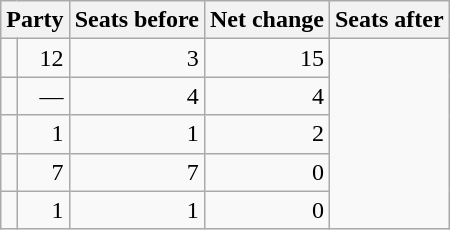<table class=wikitable style="text-align:right">
<tr>
<th colspan="2">Party</th>
<th>Seats before</th>
<th>Net change</th>
<th>Seats after</th>
</tr>
<tr>
<td></td>
<td>12</td>
<td> 3</td>
<td>15</td>
</tr>
<tr>
<td></td>
<td>—</td>
<td> 4</td>
<td>4</td>
</tr>
<tr>
<td></td>
<td>1</td>
<td> 1</td>
<td>2</td>
</tr>
<tr>
<td></td>
<td>7</td>
<td> 7</td>
<td>0</td>
</tr>
<tr>
<td></td>
<td>1</td>
<td> 1</td>
<td>0</td>
</tr>
</table>
